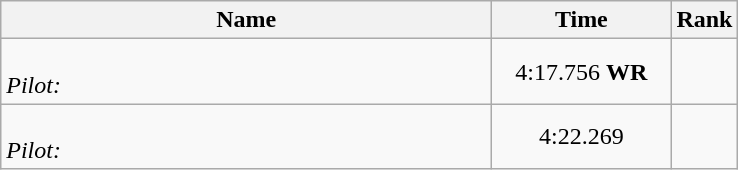<table class="wikitable" style="text-align:center;">
<tr>
<th style="width:20em">Name</th>
<th style="width:7em">Time</th>
<th>Rank</th>
</tr>
<tr>
<td align="left"><br><em>Pilot: </em></td>
<td>4:17.756 <strong>WR </strong></td>
<td></td>
</tr>
<tr>
<td align="left"><br><em>Pilot: </em></td>
<td>4:22.269</td>
<td></td>
</tr>
</table>
